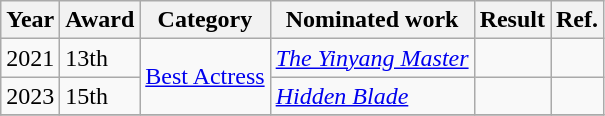<table class="wikitable">
<tr>
<th>Year</th>
<th>Award</th>
<th>Category</th>
<th>Nominated work</th>
<th>Result</th>
<th>Ref.</th>
</tr>
<tr>
<td>2021</td>
<td>13th</td>
<td rowspan=2><a href='#'>Best Actress</a></td>
<td><em><a href='#'>The Yinyang Master</a></em></td>
<td></td>
<td></td>
</tr>
<tr>
<td>2023</td>
<td>15th</td>
<td><em><a href='#'>Hidden Blade</a></em></td>
<td></td>
<td></td>
</tr>
<tr>
</tr>
</table>
